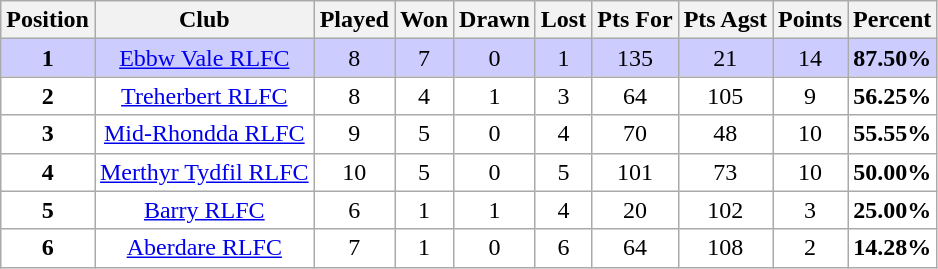<table class="wikitable" style="text-align:center;">
<tr>
<th><strong>Position</strong></th>
<th><strong>Club</strong></th>
<th><strong>Played</strong></th>
<th><strong>Won</strong></th>
<th><strong>Drawn</strong></th>
<th><strong>Lost</strong></th>
<th><strong>Pts For</strong></th>
<th><strong>Pts Agst</strong></th>
<th><strong>Points</strong></th>
<th><strong>Percent</strong></th>
</tr>
<tr align=center style="background:#ccccff;">
<td><strong>1</strong></td>
<td><a href='#'>Ebbw Vale RLFC</a></td>
<td>8</td>
<td>7</td>
<td>0</td>
<td>1</td>
<td>135</td>
<td>21</td>
<td>14</td>
<td><strong>87.50%</strong></td>
</tr>
<tr align=center style="background:white;color:black">
<td><strong>2</strong></td>
<td><a href='#'>Treherbert RLFC</a></td>
<td>8</td>
<td>4</td>
<td>1</td>
<td>3</td>
<td>64</td>
<td>105</td>
<td>9</td>
<td><strong>56.25%</strong></td>
</tr>
<tr align=center style="background:white;color:black">
<td><strong>3</strong></td>
<td><a href='#'>Mid-Rhondda RLFC</a></td>
<td>9</td>
<td>5</td>
<td>0</td>
<td>4</td>
<td>70</td>
<td>48</td>
<td>10</td>
<td><strong>55.55%</strong></td>
</tr>
<tr align=center style="background:white;color:black">
<td><strong>4</strong></td>
<td><a href='#'>Merthyr Tydfil RLFC</a></td>
<td>10</td>
<td>5</td>
<td>0</td>
<td>5</td>
<td>101</td>
<td>73</td>
<td>10</td>
<td><strong>50.00%</strong></td>
</tr>
<tr align=center style="background:white;color:black">
<td><strong>5</strong></td>
<td><a href='#'>Barry RLFC</a></td>
<td>6</td>
<td>1</td>
<td>1</td>
<td>4</td>
<td>20</td>
<td>102</td>
<td>3</td>
<td><strong>25.00%</strong></td>
</tr>
<tr align=center style="background:white;color:black">
<td><strong>6</strong></td>
<td><a href='#'>Aberdare RLFC</a></td>
<td>7</td>
<td>1</td>
<td>0</td>
<td>6</td>
<td>64</td>
<td>108</td>
<td>2</td>
<td><strong>14.28%</strong></td>
</tr>
</table>
